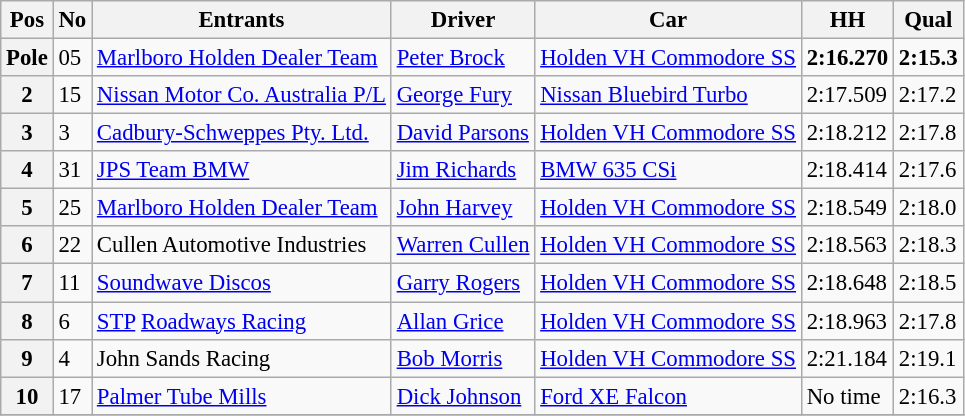<table class="wikitable sortable" style="font-size: 95%;">
<tr>
<th>Pos</th>
<th>No</th>
<th>Entrants</th>
<th>Driver</th>
<th>Car</th>
<th>HH</th>
<th>Qual</th>
</tr>
<tr>
<th>Pole</th>
<td>05</td>
<td><a href='#'>Marlboro Holden Dealer Team</a></td>
<td> <a href='#'>Peter Brock</a></td>
<td><a href='#'>Holden VH Commodore SS</a></td>
<td><strong>2:16.270</strong></td>
<td><strong>2:15.3</strong></td>
</tr>
<tr>
<th>2</th>
<td>15</td>
<td><a href='#'>Nissan Motor Co. Australia P/L</a></td>
<td> <a href='#'>George Fury</a></td>
<td><a href='#'>Nissan Bluebird Turbo</a></td>
<td>2:17.509</td>
<td>2:17.2</td>
</tr>
<tr>
<th>3</th>
<td>3</td>
<td><a href='#'>Cadbury-Schweppes Pty. Ltd.</a></td>
<td> <a href='#'>David Parsons</a></td>
<td><a href='#'>Holden VH Commodore SS</a></td>
<td>2:18.212</td>
<td>2:17.8</td>
</tr>
<tr>
<th>4</th>
<td>31</td>
<td><a href='#'>JPS Team BMW</a></td>
<td> <a href='#'>Jim Richards</a></td>
<td><a href='#'>BMW 635 CSi</a></td>
<td>2:18.414</td>
<td>2:17.6</td>
</tr>
<tr>
<th>5</th>
<td>25</td>
<td><a href='#'>Marlboro Holden Dealer Team</a></td>
<td> <a href='#'>John Harvey</a></td>
<td><a href='#'>Holden VH Commodore SS</a></td>
<td>2:18.549</td>
<td>2:18.0</td>
</tr>
<tr>
<th>6</th>
<td>22</td>
<td>Cullen Automotive Industries</td>
<td> <a href='#'>Warren Cullen</a></td>
<td><a href='#'>Holden VH Commodore SS</a></td>
<td>2:18.563</td>
<td>2:18.3</td>
</tr>
<tr>
<th>7</th>
<td>11</td>
<td><a href='#'>Soundwave Discos</a></td>
<td> <a href='#'>Garry Rogers</a></td>
<td><a href='#'>Holden VH Commodore SS</a></td>
<td>2:18.648</td>
<td>2:18.5</td>
</tr>
<tr>
<th>8</th>
<td>6</td>
<td><a href='#'>STP</a> <a href='#'>Roadways Racing</a></td>
<td> <a href='#'>Allan Grice</a></td>
<td><a href='#'>Holden VH Commodore SS</a></td>
<td>2:18.963</td>
<td>2:17.8</td>
</tr>
<tr>
<th>9</th>
<td>4</td>
<td>John Sands Racing</td>
<td> <a href='#'>Bob Morris</a></td>
<td><a href='#'>Holden VH Commodore SS</a></td>
<td>2:21.184</td>
<td>2:19.1</td>
</tr>
<tr>
<th>10</th>
<td>17</td>
<td><a href='#'>Palmer Tube Mills</a></td>
<td> <a href='#'>Dick Johnson</a></td>
<td><a href='#'>Ford XE Falcon</a></td>
<td>No time</td>
<td>2:16.3</td>
</tr>
<tr>
</tr>
</table>
